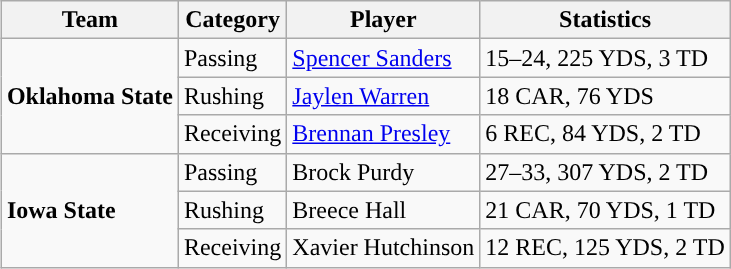<table class="wikitable" style="float: right;">
<tr>
<th>Team</th>
<th>Category</th>
<th>Player</th>
<th>Statistics</th>
</tr>
<tr>
<td rowspan=3><strong>Oklahoma State</strong></td>
<td>Passing</td>
<td><a href='#'>Spencer Sanders</a></td>
<td>15–24, 225 YDS, 3 TD</td>
</tr>
<tr>
<td>Rushing</td>
<td><a href='#'>Jaylen Warren</a></td>
<td>18 CAR, 76 YDS</td>
</tr>
<tr>
<td>Receiving</td>
<td><a href='#'>Brennan Presley</a></td>
<td>6 REC, 84 YDS, 2 TD</td>
</tr>
<tr>
<td rowspan=3><strong>Iowa State</strong></td>
<td>Passing</td>
<td>Brock Purdy</td>
<td>27–33, 307 YDS, 2 TD</td>
</tr>
<tr>
<td>Rushing</td>
<td>Breece Hall</td>
<td>21 CAR, 70 YDS, 1 TD</td>
</tr>
<tr>
<td>Receiving</td>
<td>Xavier Hutchinson</td>
<td>12 REC, 125 YDS, 2 TD</td>
</tr>
</table>
